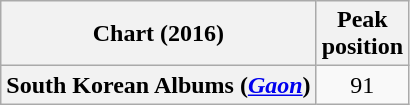<table class="wikitable plainrowheaders">
<tr>
<th>Chart (2016)</th>
<th>Peak<br>position</th>
</tr>
<tr>
<th scope="row">South Korean Albums (<em><a href='#'>Gaon</a></em>)</th>
<td style="text-align:center">91</td>
</tr>
</table>
